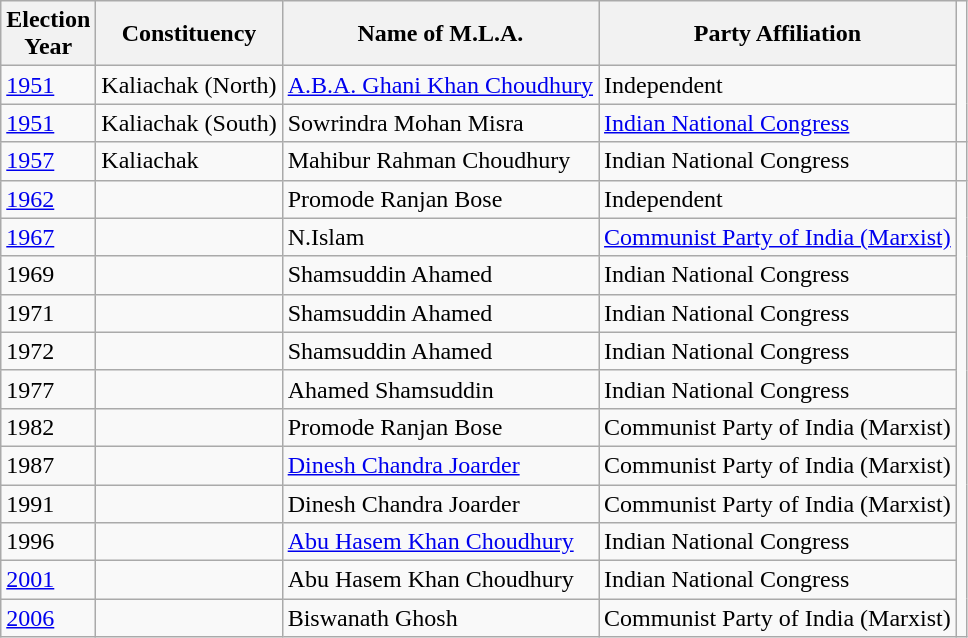<table class="wikitable sortable"ìÍĦĤĠčw>
<tr>
<th>Election<br> Year</th>
<th>Constituency</th>
<th>Name of M.L.A.</th>
<th>Party Affiliation</th>
</tr>
<tr>
<td><a href='#'>1951</a></td>
<td>Kaliachak (North)</td>
<td><a href='#'>A.B.A. Ghani Khan Choudhury</a></td>
<td>Independent</td>
</tr>
<tr>
<td><a href='#'>1951</a></td>
<td>Kaliachak (South)</td>
<td>Sowrindra Mohan Misra</td>
<td><a href='#'>Indian National Congress</a></td>
</tr>
<tr>
<td><a href='#'>1957</a></td>
<td>Kaliachak</td>
<td>Mahibur Rahman Choudhury</td>
<td>Indian National Congress</td>
<td></td>
</tr>
<tr>
<td><a href='#'>1962</a></td>
<td></td>
<td>Promode Ranjan Bose</td>
<td>Independent</td>
</tr>
<tr>
<td><a href='#'>1967</a></td>
<td></td>
<td>N.Islam</td>
<td><a href='#'>Communist Party of India (Marxist)</a></td>
</tr>
<tr>
<td>1969</td>
<td></td>
<td>Shamsuddin Ahamed</td>
<td>Indian National Congress</td>
</tr>
<tr>
<td>1971</td>
<td></td>
<td>Shamsuddin Ahamed</td>
<td>Indian National Congress</td>
</tr>
<tr>
<td>1972</td>
<td></td>
<td>Shamsuddin Ahamed</td>
<td>Indian National Congress</td>
</tr>
<tr>
<td>1977</td>
<td></td>
<td>Ahamed Shamsuddin</td>
<td>Indian National Congress</td>
</tr>
<tr>
<td>1982</td>
<td></td>
<td>Promode Ranjan Bose</td>
<td>Communist Party of India (Marxist)</td>
</tr>
<tr>
<td>1987</td>
<td></td>
<td><a href='#'>Dinesh Chandra Joarder</a></td>
<td>Communist Party of India (Marxist)</td>
</tr>
<tr>
<td>1991</td>
<td></td>
<td>Dinesh Chandra Joarder</td>
<td>Communist Party of India (Marxist)</td>
</tr>
<tr>
<td>1996</td>
<td></td>
<td><a href='#'>Abu Hasem Khan Choudhury</a></td>
<td>Indian National Congress</td>
</tr>
<tr>
<td><a href='#'>2001</a></td>
<td></td>
<td>Abu Hasem Khan Choudhury</td>
<td>Indian National Congress</td>
</tr>
<tr>
<td><a href='#'>2006</a></td>
<td></td>
<td>Biswanath Ghosh</td>
<td>Communist Party of India (Marxist)</td>
</tr>
</table>
